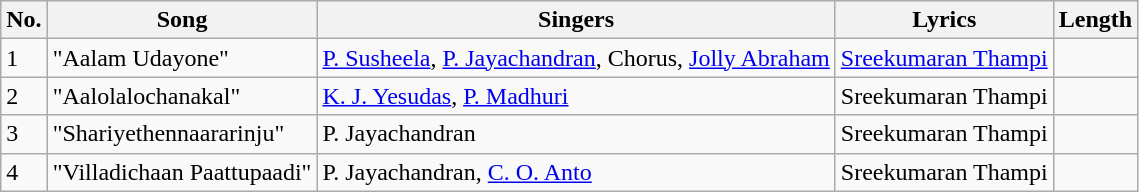<table class="wikitable">
<tr>
<th>No.</th>
<th>Song</th>
<th>Singers</th>
<th>Lyrics</th>
<th>Length</th>
</tr>
<tr>
<td>1</td>
<td>"Aalam Udayone"</td>
<td><a href='#'>P. Susheela</a>, <a href='#'>P. Jayachandran</a>, Chorus, <a href='#'>Jolly Abraham</a></td>
<td><a href='#'>Sreekumaran Thampi</a></td>
<td></td>
</tr>
<tr>
<td>2</td>
<td>"Aalolalochanakal"</td>
<td><a href='#'>K. J. Yesudas</a>, <a href='#'>P. Madhuri</a></td>
<td>Sreekumaran Thampi</td>
<td></td>
</tr>
<tr>
<td>3</td>
<td>"Shariyethennaararinju"</td>
<td>P. Jayachandran</td>
<td>Sreekumaran Thampi</td>
<td></td>
</tr>
<tr>
<td>4</td>
<td>"Villadichaan Paattupaadi"</td>
<td>P. Jayachandran, <a href='#'>C. O. Anto</a></td>
<td>Sreekumaran Thampi</td>
<td></td>
</tr>
</table>
